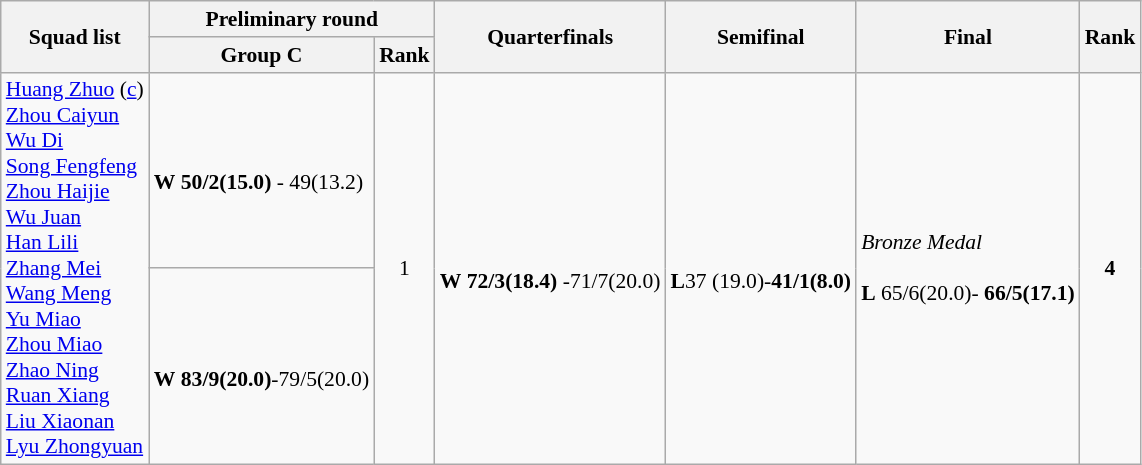<table class="wikitable"style="text-align:left; font-size:90%">
<tr>
<th rowspan="2">Squad list</th>
<th colspan="2">Preliminary round</th>
<th rowspan="2">Quarterfinals</th>
<th rowspan="2">Semifinal</th>
<th rowspan="2">Final</th>
<th rowspan="2">Rank</th>
</tr>
<tr>
<th>Group C</th>
<th>Rank</th>
</tr>
<tr>
<td rowspan=2><a href='#'>Huang Zhuo</a> (<a href='#'>c</a>)<br><a href='#'>Zhou Caiyun</a><br><a href='#'>Wu Di</a><br><a href='#'>Song Fengfeng</a><br><a href='#'>Zhou Haijie</a><br><a href='#'>Wu Juan</a><br><a href='#'>Han Lili</a><br><a href='#'>Zhang Mei</a><br><a href='#'>Wang Meng</a><br><a href='#'>Yu Miao</a><br><a href='#'>Zhou Miao</a><br><a href='#'>Zhao Ning</a><br><a href='#'>Ruan Xiang</a><br><a href='#'>Liu Xiaonan</a><br><a href='#'>Lyu Zhongyuan</a></td>
<td><br><strong>W</strong> <strong>50/2(15.0)</strong> - 49(13.2)</td>
<td rowspan="2" style="text-align:center;">1 <strong></strong></td>
<td rowspan=2><br><strong>W</strong> <strong>72/3(18.4)</strong> -71/7(20.0)</td>
<td rowspan=2><br><strong>L</strong>37 (19.0)-<strong>41/1(8.0)</strong></td>
<td rowspan=2><em>Bronze Medal</em><br><br><strong>L</strong> 65/6(20.0)- <strong>66/5(17.1)</strong></td>
<td rowspan="2" style="text-align:center;"><strong>4</strong></td>
</tr>
<tr>
<td><br><strong>W</strong> <strong>83/9(20.0)</strong>-79/5(20.0)</td>
</tr>
</table>
